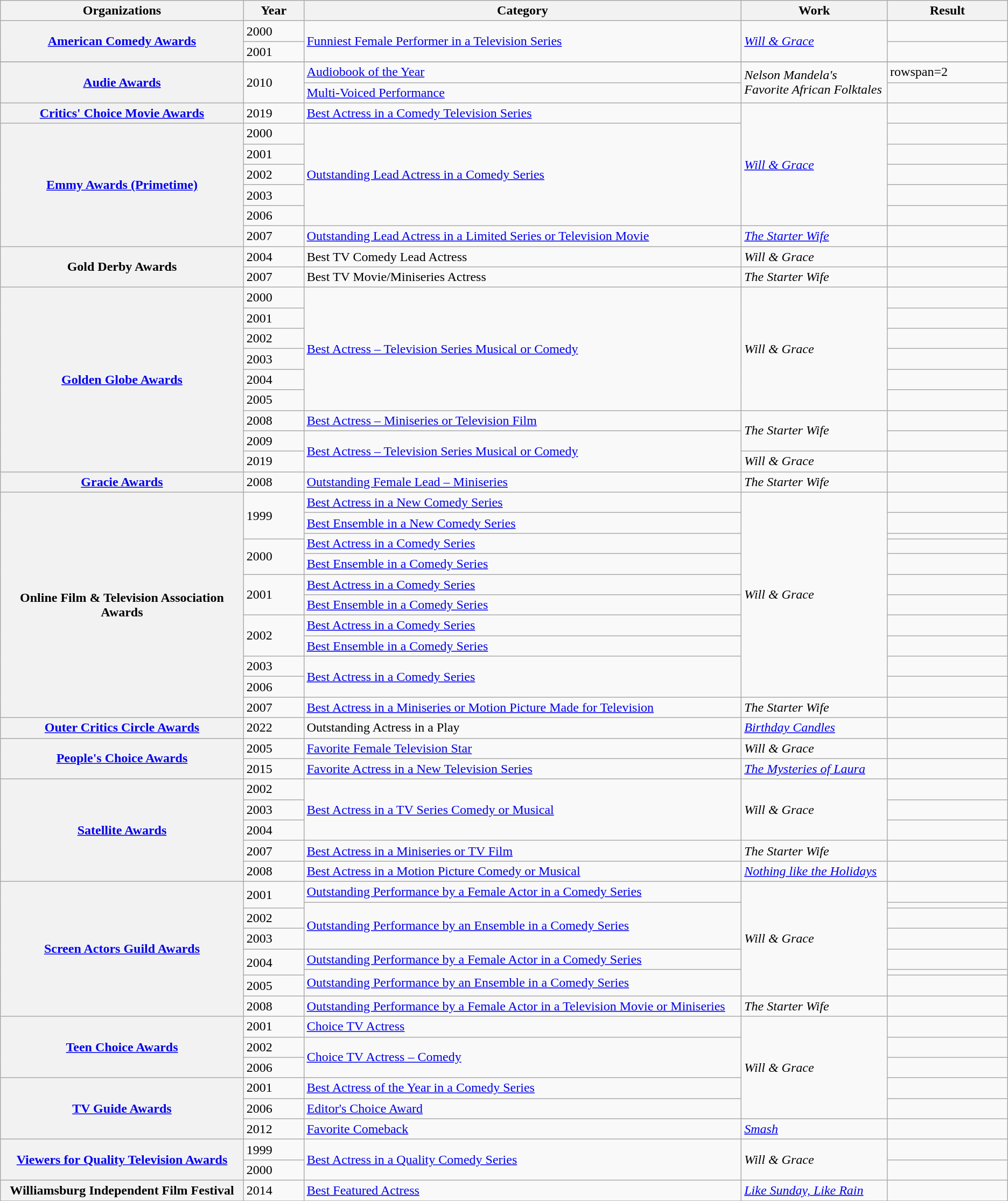<table class=wikitable>
<tr>
<th width=10%>Organizations</th>
<th width=2%>Year</th>
<th width=18%>Category</th>
<th width=6%>Work</th>
<th width=4%>Result</th>
</tr>
<tr>
<th scope=row rowspan="2"><a href='#'>American Comedy Awards</a></th>
<td>2000</td>
<td rowspan="2"><a href='#'>Funniest Female Performer in a Television Series</a></td>
<td rowspan="2"><em><a href='#'>Will & Grace</a></em></td>
<td></td>
</tr>
<tr>
<td>2001</td>
<td></td>
</tr>
<tr>
</tr>
<tr>
<th scope="row" rowspan="2"><a href='#'>Audie Awards</a></th>
<td rowspan=2>2010</td>
<td><a href='#'>Audiobook of the Year</a></td>
<td rowspan=2><em>Nelson Mandela's Favorite African Folktales</em></td>
<td>rowspan=2 </td>
</tr>
<tr>
<td><a href='#'>Multi-Voiced Performance</a></td>
</tr>
<tr>
<th scope=row rowspan="1"><a href='#'>Critics' Choice Movie Awards</a></th>
<td>2019</td>
<td><a href='#'>Best Actress in a Comedy Television Series</a></td>
<td rowspan="6"><em><a href='#'>Will & Grace</a></em></td>
<td></td>
</tr>
<tr>
<th scope=row rowspan="6"><a href='#'>Emmy Awards (Primetime)</a></th>
<td>2000</td>
<td rowspan="5"><a href='#'>Outstanding Lead Actress in a Comedy Series</a></td>
<td></td>
</tr>
<tr>
<td>2001</td>
<td></td>
</tr>
<tr>
<td>2002</td>
<td></td>
</tr>
<tr>
<td>2003</td>
<td></td>
</tr>
<tr>
<td>2006</td>
<td></td>
</tr>
<tr>
<td>2007</td>
<td><a href='#'>Outstanding Lead Actress in a Limited Series or Television Movie</a></td>
<td><em><a href='#'>The Starter Wife</a></em></td>
<td></td>
</tr>
<tr>
<th scope=row rowspan="2">Gold Derby Awards</th>
<td>2004</td>
<td>Best TV Comedy Lead Actress</td>
<td><em>Will & Grace</em></td>
<td></td>
</tr>
<tr>
<td>2007</td>
<td>Best TV Movie/Miniseries Actress</td>
<td><em>The Starter Wife</em></td>
<td></td>
</tr>
<tr>
<th scope=row rowspan="9"><a href='#'>Golden Globe Awards</a></th>
<td>2000</td>
<td rowspan="6"><a href='#'>Best Actress – Television Series Musical or Comedy</a></td>
<td rowspan="6"><em>Will & Grace</em></td>
<td></td>
</tr>
<tr>
<td>2001</td>
<td></td>
</tr>
<tr>
<td>2002</td>
<td></td>
</tr>
<tr>
<td>2003</td>
<td></td>
</tr>
<tr>
<td>2004</td>
<td></td>
</tr>
<tr>
<td>2005</td>
<td></td>
</tr>
<tr>
<td>2008</td>
<td><a href='#'>Best Actress – Miniseries or Television Film</a></td>
<td rowspan="2"><em>The Starter Wife</em></td>
<td></td>
</tr>
<tr>
<td>2009</td>
<td rowspan="2"><a href='#'>Best Actress – Television Series Musical or Comedy</a></td>
<td></td>
</tr>
<tr>
<td>2019</td>
<td><em>Will & Grace</em></td>
<td></td>
</tr>
<tr>
<th scope=row><a href='#'>Gracie Awards</a></th>
<td>2008</td>
<td><a href='#'>Outstanding Female Lead – Miniseries</a></td>
<td><em>The Starter Wife</em></td>
<td></td>
</tr>
<tr>
<th scope=row rowspan="12">Online Film & Television Association Awards</th>
<td rowspan="3">1999</td>
<td><a href='#'>Best Actress in a New Comedy Series</a></td>
<td rowspan="11"><em>Will & Grace</em></td>
<td></td>
</tr>
<tr>
<td><a href='#'>Best Ensemble in a New Comedy Series</a></td>
<td></td>
</tr>
<tr>
<td rowspan="2"><a href='#'>Best Actress in a Comedy Series</a></td>
<td></td>
</tr>
<tr>
<td rowspan="2">2000</td>
<td></td>
</tr>
<tr>
<td><a href='#'>Best Ensemble in a Comedy Series</a></td>
<td></td>
</tr>
<tr>
<td rowspan="2">2001</td>
<td><a href='#'>Best Actress in a Comedy Series</a></td>
<td></td>
</tr>
<tr>
<td><a href='#'>Best Ensemble in a Comedy Series</a></td>
<td></td>
</tr>
<tr>
<td rowspan="2">2002</td>
<td><a href='#'>Best Actress in a Comedy Series</a></td>
<td></td>
</tr>
<tr>
<td><a href='#'>Best Ensemble in a Comedy Series</a></td>
<td></td>
</tr>
<tr>
<td>2003</td>
<td rowspan="2"><a href='#'>Best Actress in a Comedy Series</a></td>
<td></td>
</tr>
<tr>
<td>2006</td>
<td></td>
</tr>
<tr>
<td>2007</td>
<td><a href='#'>Best Actress in a Miniseries or Motion Picture Made for Television</a></td>
<td><em>The Starter Wife</em></td>
<td></td>
</tr>
<tr>
<th scope=row><a href='#'>Outer Critics Circle Awards</a></th>
<td>2022</td>
<td>Outstanding Actress in a Play</td>
<td><em><a href='#'>Birthday Candles</a></em></td>
<td></td>
</tr>
<tr>
<th scope=row rowspan="2"><a href='#'>People's Choice Awards</a></th>
<td>2005</td>
<td><a href='#'>Favorite Female Television Star</a></td>
<td><em>Will & Grace</em></td>
<td></td>
</tr>
<tr>
<td>2015</td>
<td><a href='#'>Favorite Actress in a New Television Series</a></td>
<td><em><a href='#'>The Mysteries of Laura</a></em></td>
<td></td>
</tr>
<tr>
<th scope=row rowspan="5"><a href='#'>Satellite Awards</a></th>
<td>2002</td>
<td rowspan="3"><a href='#'>Best Actress in a TV Series Comedy or Musical</a></td>
<td rowspan="3"><em>Will & Grace</em></td>
<td></td>
</tr>
<tr>
<td>2003</td>
<td></td>
</tr>
<tr>
<td>2004</td>
<td></td>
</tr>
<tr>
<td>2007</td>
<td><a href='#'>Best Actress in a Miniseries or TV Film</a></td>
<td><em>The Starter Wife</em></td>
<td></td>
</tr>
<tr>
<td>2008</td>
<td><a href='#'>Best Actress in a Motion Picture Comedy or Musical</a></td>
<td><em><a href='#'>Nothing like the Holidays</a></em></td>
<td></td>
</tr>
<tr>
<th scope=row rowspan="8"><a href='#'>Screen Actors Guild Awards</a></th>
<td rowspan="2">2001</td>
<td><a href='#'>Outstanding Performance by a Female Actor in a Comedy Series</a></td>
<td rowspan="7"><em>Will & Grace</em></td>
<td></td>
</tr>
<tr>
<td rowspan="3"><a href='#'>Outstanding Performance by an Ensemble in a Comedy Series</a></td>
<td></td>
</tr>
<tr>
<td>2002</td>
<td></td>
</tr>
<tr>
<td>2003</td>
<td></td>
</tr>
<tr>
<td rowspan="2">2004</td>
<td><a href='#'>Outstanding Performance by a Female Actor in a Comedy Series</a></td>
<td></td>
</tr>
<tr>
<td rowspan="2"><a href='#'>Outstanding Performance by an Ensemble in a Comedy Series</a></td>
<td></td>
</tr>
<tr>
<td>2005</td>
<td></td>
</tr>
<tr>
<td>2008</td>
<td><a href='#'>Outstanding Performance by a Female Actor in a Television Movie or Miniseries</a></td>
<td><em>The Starter Wife</em></td>
<td></td>
</tr>
<tr>
<th scope=row rowspan="3"><a href='#'>Teen Choice Awards</a></th>
<td>2001</td>
<td><a href='#'>Choice TV Actress</a></td>
<td rowspan="5"><em>Will & Grace</em></td>
<td></td>
</tr>
<tr>
<td>2002</td>
<td rowspan="2"><a href='#'>Choice TV Actress – Comedy</a></td>
<td></td>
</tr>
<tr>
<td>2006</td>
<td></td>
</tr>
<tr>
<th scope=row rowspan="3"><a href='#'>TV Guide Awards</a></th>
<td>2001</td>
<td><a href='#'>Best Actress of the Year in a Comedy Series</a></td>
<td></td>
</tr>
<tr>
<td>2006</td>
<td><a href='#'>Editor's Choice Award</a></td>
<td></td>
</tr>
<tr>
<td>2012</td>
<td><a href='#'>Favorite Comeback</a></td>
<td><em><a href='#'>Smash</a></em></td>
<td></td>
</tr>
<tr>
<th scope=row rowspan="2"><a href='#'>Viewers for Quality Television Awards</a></th>
<td>1999</td>
<td rowspan="2"><a href='#'>Best Actress in a Quality Comedy Series</a></td>
<td rowspan="2"><em>Will & Grace</em></td>
<td></td>
</tr>
<tr>
<td>2000</td>
<td></td>
</tr>
<tr>
<th scope=row>Williamsburg Independent Film Festival</th>
<td>2014</td>
<td><a href='#'>Best Featured Actress</a></td>
<td><em><a href='#'>Like Sunday, Like Rain</a></em></td>
<td></td>
</tr>
<tr>
</tr>
</table>
